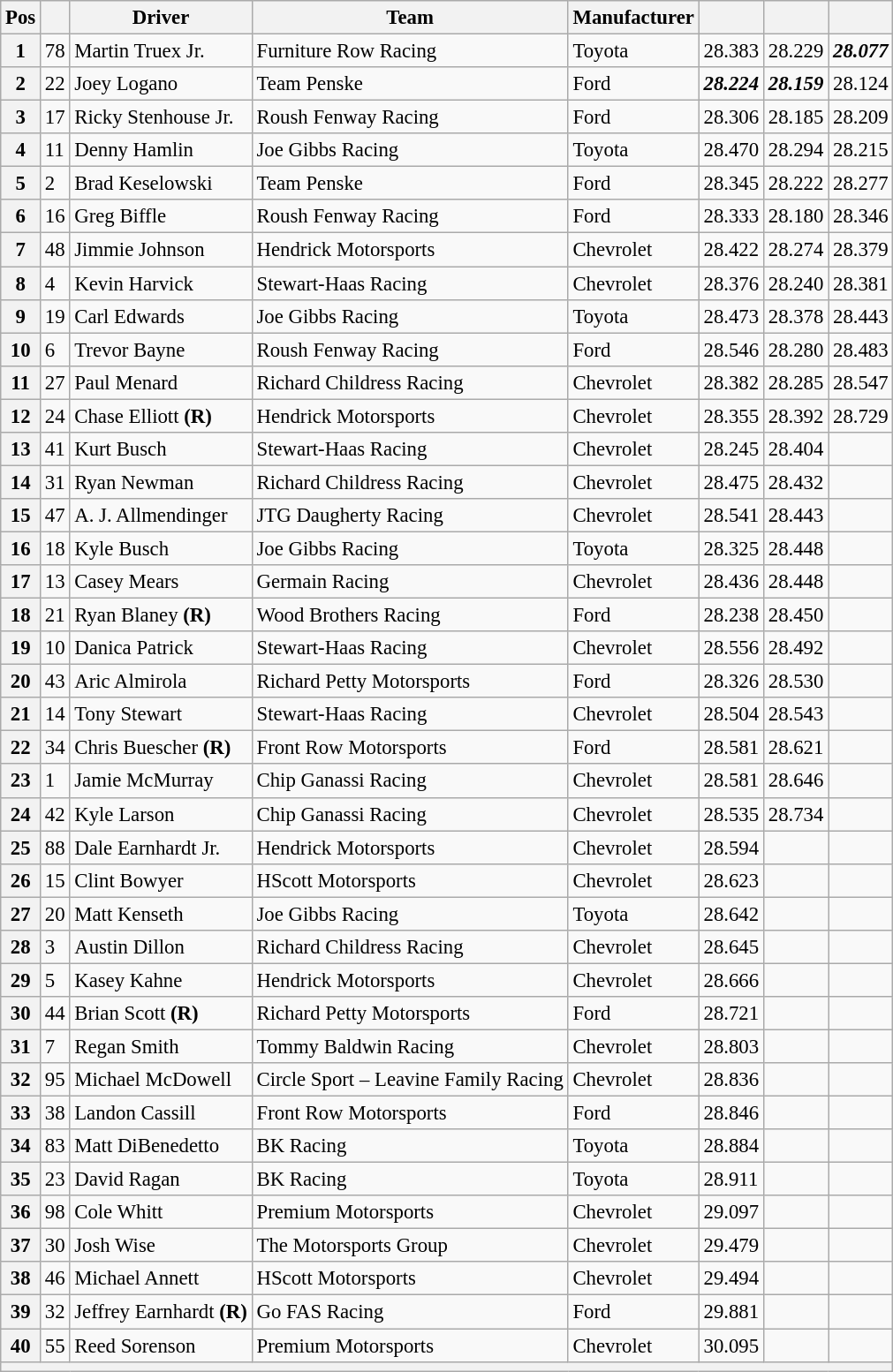<table class="wikitable" style="font-size:95%">
<tr>
<th>Pos</th>
<th></th>
<th>Driver</th>
<th>Team</th>
<th>Manufacturer</th>
<th></th>
<th></th>
<th></th>
</tr>
<tr>
<th>1</th>
<td>78</td>
<td>Martin Truex Jr.</td>
<td>Furniture Row Racing</td>
<td>Toyota</td>
<td>28.383</td>
<td>28.229</td>
<td><strong><em>28.077</em></strong></td>
</tr>
<tr>
<th>2</th>
<td>22</td>
<td>Joey Logano</td>
<td>Team Penske</td>
<td>Ford</td>
<td><strong><em>28.224</em></strong></td>
<td><strong><em>28.159</em></strong></td>
<td>28.124</td>
</tr>
<tr>
<th>3</th>
<td>17</td>
<td>Ricky Stenhouse Jr.</td>
<td>Roush Fenway Racing</td>
<td>Ford</td>
<td>28.306</td>
<td>28.185</td>
<td>28.209</td>
</tr>
<tr>
<th>4</th>
<td>11</td>
<td>Denny Hamlin</td>
<td>Joe Gibbs Racing</td>
<td>Toyota</td>
<td>28.470</td>
<td>28.294</td>
<td>28.215</td>
</tr>
<tr>
<th>5</th>
<td>2</td>
<td>Brad Keselowski</td>
<td>Team Penske</td>
<td>Ford</td>
<td>28.345</td>
<td>28.222</td>
<td>28.277</td>
</tr>
<tr>
<th>6</th>
<td>16</td>
<td>Greg Biffle</td>
<td>Roush Fenway Racing</td>
<td>Ford</td>
<td>28.333</td>
<td>28.180</td>
<td>28.346</td>
</tr>
<tr>
<th>7</th>
<td>48</td>
<td>Jimmie Johnson</td>
<td>Hendrick Motorsports</td>
<td>Chevrolet</td>
<td>28.422</td>
<td>28.274</td>
<td>28.379</td>
</tr>
<tr>
<th>8</th>
<td>4</td>
<td>Kevin Harvick</td>
<td>Stewart-Haas Racing</td>
<td>Chevrolet</td>
<td>28.376</td>
<td>28.240</td>
<td>28.381</td>
</tr>
<tr>
<th>9</th>
<td>19</td>
<td>Carl Edwards</td>
<td>Joe Gibbs Racing</td>
<td>Toyota</td>
<td>28.473</td>
<td>28.378</td>
<td>28.443</td>
</tr>
<tr>
<th>10</th>
<td>6</td>
<td>Trevor Bayne</td>
<td>Roush Fenway Racing</td>
<td>Ford</td>
<td>28.546</td>
<td>28.280</td>
<td>28.483</td>
</tr>
<tr>
<th>11</th>
<td>27</td>
<td>Paul Menard</td>
<td>Richard Childress Racing</td>
<td>Chevrolet</td>
<td>28.382</td>
<td>28.285</td>
<td>28.547</td>
</tr>
<tr>
<th>12</th>
<td>24</td>
<td>Chase Elliott <strong>(R)</strong></td>
<td>Hendrick Motorsports</td>
<td>Chevrolet</td>
<td>28.355</td>
<td>28.392</td>
<td>28.729</td>
</tr>
<tr>
<th>13</th>
<td>41</td>
<td>Kurt Busch</td>
<td>Stewart-Haas Racing</td>
<td>Chevrolet</td>
<td>28.245</td>
<td>28.404</td>
<td></td>
</tr>
<tr>
<th>14</th>
<td>31</td>
<td>Ryan Newman</td>
<td>Richard Childress Racing</td>
<td>Chevrolet</td>
<td>28.475</td>
<td>28.432</td>
<td></td>
</tr>
<tr>
<th>15</th>
<td>47</td>
<td>A. J. Allmendinger</td>
<td>JTG Daugherty Racing</td>
<td>Chevrolet</td>
<td>28.541</td>
<td>28.443</td>
<td></td>
</tr>
<tr>
<th>16</th>
<td>18</td>
<td>Kyle Busch</td>
<td>Joe Gibbs Racing</td>
<td>Toyota</td>
<td>28.325</td>
<td>28.448</td>
<td></td>
</tr>
<tr>
<th>17</th>
<td>13</td>
<td>Casey Mears</td>
<td>Germain Racing</td>
<td>Chevrolet</td>
<td>28.436</td>
<td>28.448</td>
<td></td>
</tr>
<tr>
<th>18</th>
<td>21</td>
<td>Ryan Blaney <strong>(R)</strong></td>
<td>Wood Brothers Racing</td>
<td>Ford</td>
<td>28.238</td>
<td>28.450</td>
<td></td>
</tr>
<tr>
<th>19</th>
<td>10</td>
<td>Danica Patrick</td>
<td>Stewart-Haas Racing</td>
<td>Chevrolet</td>
<td>28.556</td>
<td>28.492</td>
<td></td>
</tr>
<tr>
<th>20</th>
<td>43</td>
<td>Aric Almirola</td>
<td>Richard Petty Motorsports</td>
<td>Ford</td>
<td>28.326</td>
<td>28.530</td>
<td></td>
</tr>
<tr>
<th>21</th>
<td>14</td>
<td>Tony Stewart</td>
<td>Stewart-Haas Racing</td>
<td>Chevrolet</td>
<td>28.504</td>
<td>28.543</td>
<td></td>
</tr>
<tr>
<th>22</th>
<td>34</td>
<td>Chris Buescher <strong>(R)</strong></td>
<td>Front Row Motorsports</td>
<td>Ford</td>
<td>28.581</td>
<td>28.621</td>
<td></td>
</tr>
<tr>
<th>23</th>
<td>1</td>
<td>Jamie McMurray</td>
<td>Chip Ganassi Racing</td>
<td>Chevrolet</td>
<td>28.581</td>
<td>28.646</td>
<td></td>
</tr>
<tr>
<th>24</th>
<td>42</td>
<td>Kyle Larson</td>
<td>Chip Ganassi Racing</td>
<td>Chevrolet</td>
<td>28.535</td>
<td>28.734</td>
<td></td>
</tr>
<tr>
<th>25</th>
<td>88</td>
<td>Dale Earnhardt Jr.</td>
<td>Hendrick Motorsports</td>
<td>Chevrolet</td>
<td>28.594</td>
<td></td>
<td></td>
</tr>
<tr>
<th>26</th>
<td>15</td>
<td>Clint Bowyer</td>
<td>HScott Motorsports</td>
<td>Chevrolet</td>
<td>28.623</td>
<td></td>
<td></td>
</tr>
<tr>
<th>27</th>
<td>20</td>
<td>Matt Kenseth</td>
<td>Joe Gibbs Racing</td>
<td>Toyota</td>
<td>28.642</td>
<td></td>
<td></td>
</tr>
<tr>
<th>28</th>
<td>3</td>
<td>Austin Dillon</td>
<td>Richard Childress Racing</td>
<td>Chevrolet</td>
<td>28.645</td>
<td></td>
<td></td>
</tr>
<tr>
<th>29</th>
<td>5</td>
<td>Kasey Kahne</td>
<td>Hendrick Motorsports</td>
<td>Chevrolet</td>
<td>28.666</td>
<td></td>
<td></td>
</tr>
<tr>
<th>30</th>
<td>44</td>
<td>Brian Scott <strong>(R)</strong></td>
<td>Richard Petty Motorsports</td>
<td>Ford</td>
<td>28.721</td>
<td></td>
<td></td>
</tr>
<tr>
<th>31</th>
<td>7</td>
<td>Regan Smith</td>
<td>Tommy Baldwin Racing</td>
<td>Chevrolet</td>
<td>28.803</td>
<td></td>
<td></td>
</tr>
<tr>
<th>32</th>
<td>95</td>
<td>Michael McDowell</td>
<td>Circle Sport – Leavine Family Racing</td>
<td>Chevrolet</td>
<td>28.836</td>
<td></td>
<td></td>
</tr>
<tr>
<th>33</th>
<td>38</td>
<td>Landon Cassill</td>
<td>Front Row Motorsports</td>
<td>Ford</td>
<td>28.846</td>
<td></td>
<td></td>
</tr>
<tr>
<th>34</th>
<td>83</td>
<td>Matt DiBenedetto</td>
<td>BK Racing</td>
<td>Toyota</td>
<td>28.884</td>
<td></td>
<td></td>
</tr>
<tr>
<th>35</th>
<td>23</td>
<td>David Ragan</td>
<td>BK Racing</td>
<td>Toyota</td>
<td>28.911</td>
<td></td>
<td></td>
</tr>
<tr>
<th>36</th>
<td>98</td>
<td>Cole Whitt</td>
<td>Premium Motorsports</td>
<td>Chevrolet</td>
<td>29.097</td>
<td></td>
<td></td>
</tr>
<tr>
<th>37</th>
<td>30</td>
<td>Josh Wise</td>
<td>The Motorsports Group</td>
<td>Chevrolet</td>
<td>29.479</td>
<td></td>
<td></td>
</tr>
<tr>
<th>38</th>
<td>46</td>
<td>Michael Annett</td>
<td>HScott Motorsports</td>
<td>Chevrolet</td>
<td>29.494</td>
<td></td>
<td></td>
</tr>
<tr>
<th>39</th>
<td>32</td>
<td>Jeffrey Earnhardt <strong>(R)</strong></td>
<td>Go FAS Racing</td>
<td>Ford</td>
<td>29.881</td>
<td></td>
<td></td>
</tr>
<tr>
<th>40</th>
<td>55</td>
<td>Reed Sorenson</td>
<td>Premium Motorsports</td>
<td>Chevrolet</td>
<td>30.095</td>
<td></td>
<td></td>
</tr>
<tr>
<th colspan="8"></th>
</tr>
</table>
